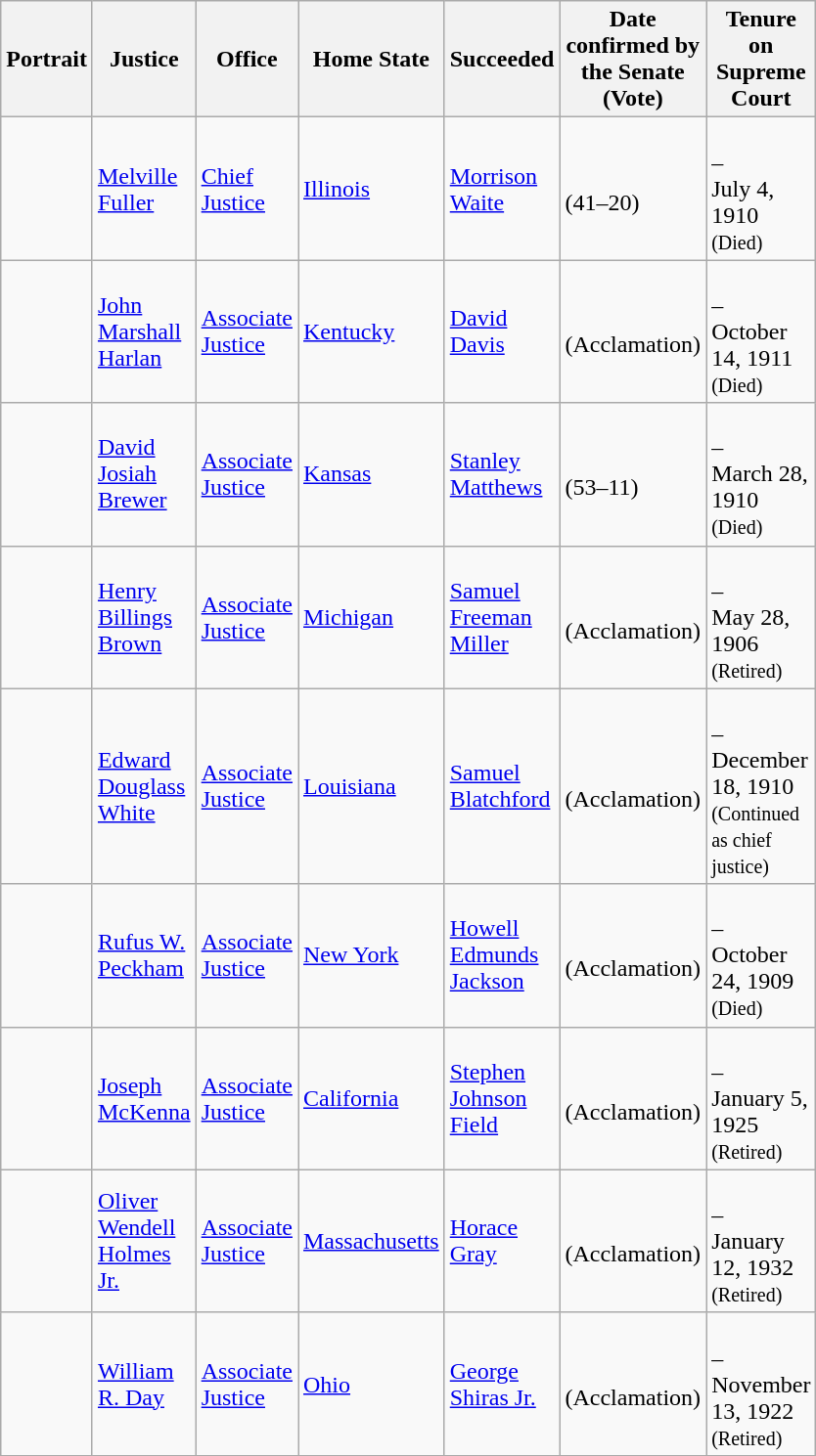<table class="wikitable sortable">
<tr>
<th scope="col" style="width: 10px;">Portrait</th>
<th scope="col" style="width: 10px;">Justice</th>
<th scope="col" style="width: 10px;">Office</th>
<th scope="col" style="width: 10px;">Home State</th>
<th scope="col" style="width: 10px;">Succeeded</th>
<th scope="col" style="width: 10px;">Date confirmed by the Senate<br>(Vote)</th>
<th scope="col" style="width: 10px;">Tenure on Supreme Court</th>
</tr>
<tr>
<td></td>
<td><a href='#'>Melville Fuller</a></td>
<td><a href='#'>Chief Justice</a></td>
<td><a href='#'>Illinois</a></td>
<td><a href='#'>Morrison Waite</a></td>
<td><br>(41–20)</td>
<td><br>–<br>July 4, 1910<br><small>(Died)</small></td>
</tr>
<tr>
<td></td>
<td><a href='#'>John Marshall Harlan</a></td>
<td><a href='#'>Associate Justice</a></td>
<td><a href='#'>Kentucky</a></td>
<td><a href='#'>David Davis</a></td>
<td><br>(Acclamation)</td>
<td><br>–<br>October 14, 1911<br><small>(Died)</small></td>
</tr>
<tr>
<td></td>
<td><a href='#'>David Josiah Brewer</a></td>
<td><a href='#'>Associate Justice</a></td>
<td><a href='#'>Kansas</a></td>
<td><a href='#'>Stanley Matthews</a></td>
<td><br>(53–11)</td>
<td><br>–<br>March 28, 1910<br><small>(Died)</small></td>
</tr>
<tr>
<td></td>
<td><a href='#'>Henry Billings Brown</a></td>
<td><a href='#'>Associate Justice</a></td>
<td><a href='#'>Michigan</a></td>
<td><a href='#'>Samuel Freeman Miller</a></td>
<td><br>(Acclamation)</td>
<td><br>–<br>May 28, 1906<br><small>(Retired)</small></td>
</tr>
<tr>
<td></td>
<td><a href='#'>Edward Douglass White</a></td>
<td><a href='#'>Associate Justice</a></td>
<td><a href='#'>Louisiana</a></td>
<td><a href='#'>Samuel Blatchford</a></td>
<td><br>(Acclamation)</td>
<td><br>–<br>December 18, 1910<br><small>(Continued as chief justice)</small></td>
</tr>
<tr>
<td></td>
<td><a href='#'>Rufus W. Peckham</a></td>
<td><a href='#'>Associate Justice</a></td>
<td><a href='#'>New York</a></td>
<td><a href='#'>Howell Edmunds Jackson</a></td>
<td><br>(Acclamation)</td>
<td><br>–<br>October 24, 1909<br><small>(Died)</small></td>
</tr>
<tr>
<td></td>
<td><a href='#'>Joseph McKenna</a></td>
<td><a href='#'>Associate Justice</a></td>
<td><a href='#'>California</a></td>
<td><a href='#'>Stephen Johnson Field</a></td>
<td><br>(Acclamation)</td>
<td><br>–<br>January 5, 1925<br><small>(Retired)</small></td>
</tr>
<tr>
<td></td>
<td><a href='#'>Oliver Wendell Holmes Jr.</a></td>
<td><a href='#'>Associate Justice</a></td>
<td><a href='#'>Massachusetts</a></td>
<td><a href='#'>Horace Gray</a></td>
<td><br>(Acclamation)</td>
<td><br>–<br>January 12, 1932<br><small>(Retired)</small></td>
</tr>
<tr>
<td></td>
<td><a href='#'>William R. Day</a></td>
<td><a href='#'>Associate Justice</a></td>
<td><a href='#'>Ohio</a></td>
<td><a href='#'>George Shiras Jr.</a></td>
<td><br>(Acclamation)</td>
<td><br>–<br>November 13, 1922<br><small>(Retired)</small></td>
</tr>
<tr>
</tr>
</table>
